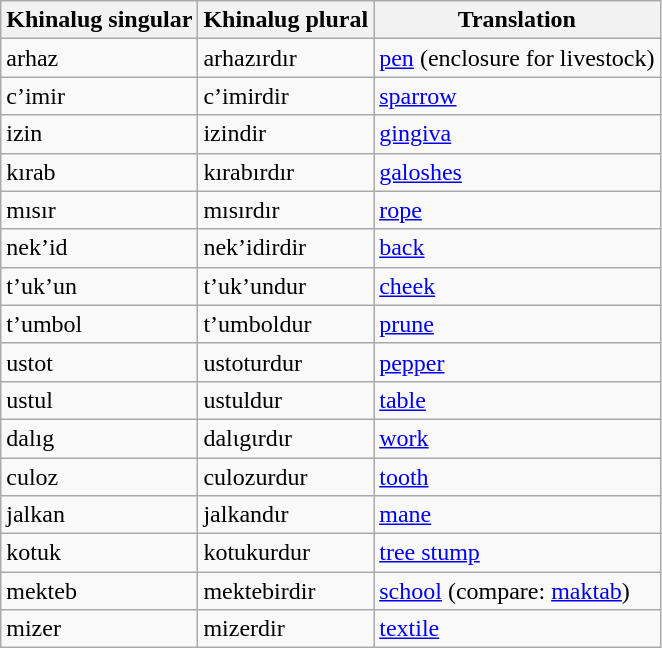<table class="wikitable">
<tr>
<th>Khinalug singular</th>
<th>Khinalug plural</th>
<th>Translation</th>
</tr>
<tr>
<td>arhaz</td>
<td>arhazırdır</td>
<td><a href='#'>pen</a> (enclosure for livestock)</td>
</tr>
<tr>
<td>c’imir</td>
<td>c’imirdir</td>
<td><a href='#'>sparrow</a></td>
</tr>
<tr>
<td>izin</td>
<td>izindir</td>
<td><a href='#'>gingiva</a></td>
</tr>
<tr>
<td>kırab</td>
<td>kırabırdır</td>
<td><a href='#'>galoshes</a></td>
</tr>
<tr>
<td>mısır</td>
<td>mısırdır</td>
<td><a href='#'>rope</a></td>
</tr>
<tr>
<td>nek’id</td>
<td>nek’idirdir</td>
<td><a href='#'>back</a></td>
</tr>
<tr>
<td>t’uk’un</td>
<td>t’uk’undur</td>
<td><a href='#'>cheek</a></td>
</tr>
<tr>
<td>t’umbol</td>
<td>t’umboldur</td>
<td><a href='#'>prune</a></td>
</tr>
<tr>
<td>ustot</td>
<td>ustoturdur</td>
<td><a href='#'>pepper</a></td>
</tr>
<tr>
<td>ustul</td>
<td>ustuldur</td>
<td><a href='#'>table</a></td>
</tr>
<tr>
<td>dalıg</td>
<td>dalιgιrdιr</td>
<td><a href='#'>work</a></td>
</tr>
<tr>
<td>culoz</td>
<td>culozurdur</td>
<td><a href='#'>tooth</a></td>
</tr>
<tr>
<td>jalkan</td>
<td>jalkandιr</td>
<td><a href='#'>mane</a></td>
</tr>
<tr>
<td>kotuk</td>
<td>kotukurdur</td>
<td><a href='#'>tree stump</a></td>
</tr>
<tr>
<td>mekteb</td>
<td>mektebirdir</td>
<td><a href='#'>school</a> (compare: <a href='#'>maktab</a>)</td>
</tr>
<tr>
<td>mizer</td>
<td>mizerdir</td>
<td><a href='#'>textile</a></td>
</tr>
</table>
